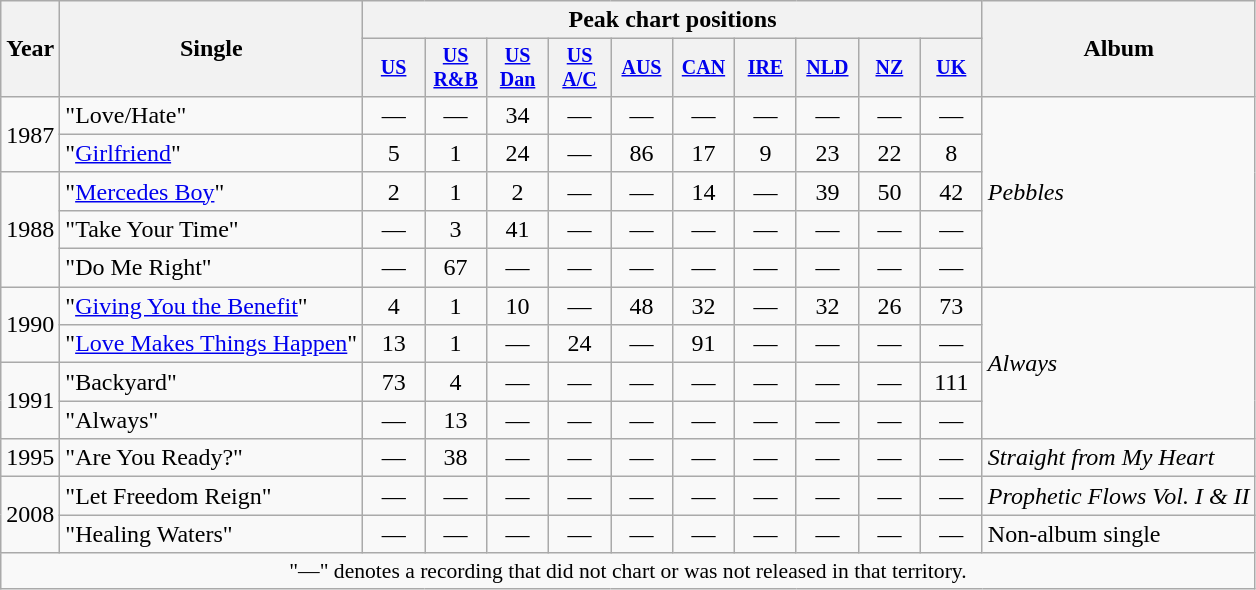<table class="wikitable" style="text-align:center;">
<tr>
<th rowspan="2">Year</th>
<th rowspan="2">Single</th>
<th colspan="10">Peak chart positions</th>
<th rowspan="2">Album</th>
</tr>
<tr style="font-size:smaller;">
<th width="35"><a href='#'>US</a><br></th>
<th width="35"><a href='#'>US<br>R&B</a><br></th>
<th width="35"><a href='#'>US<br>Dan</a><br></th>
<th width="35"><a href='#'>US<br>A/C</a><br></th>
<th width="35"><a href='#'>AUS</a><br></th>
<th width="35"><a href='#'>CAN</a><br></th>
<th width="35"><a href='#'>IRE</a><br></th>
<th width="35"><a href='#'>NLD</a><br></th>
<th width="35"><a href='#'>NZ</a><br></th>
<th width="35"><a href='#'>UK</a><br></th>
</tr>
<tr>
<td rowspan="2">1987</td>
<td align="left">"Love/Hate"</td>
<td>—</td>
<td>—</td>
<td>34</td>
<td>—</td>
<td>—</td>
<td>—</td>
<td>—</td>
<td>—</td>
<td>—</td>
<td>—</td>
<td align="left" rowspan="5"><em>Pebbles</em></td>
</tr>
<tr>
<td align="left">"<a href='#'>Girlfriend</a>"</td>
<td>5</td>
<td>1</td>
<td>24</td>
<td>—</td>
<td>86</td>
<td>17</td>
<td>9</td>
<td>23</td>
<td>22</td>
<td>8</td>
</tr>
<tr>
<td rowspan="3">1988</td>
<td align="left">"<a href='#'>Mercedes Boy</a>"</td>
<td>2</td>
<td>1</td>
<td>2</td>
<td>—</td>
<td>—</td>
<td>14</td>
<td>—</td>
<td>39</td>
<td>50</td>
<td>42</td>
</tr>
<tr>
<td align="left">"Take Your Time"</td>
<td>—</td>
<td>3</td>
<td>41</td>
<td>—</td>
<td>—</td>
<td>—</td>
<td>—</td>
<td>—</td>
<td>—</td>
<td>—</td>
</tr>
<tr>
<td align="left">"Do Me Right"</td>
<td>—</td>
<td>67</td>
<td>—</td>
<td>—</td>
<td>—</td>
<td>—</td>
<td>—</td>
<td>—</td>
<td>—</td>
<td>—</td>
</tr>
<tr>
<td rowspan="2">1990</td>
<td align="left">"<a href='#'>Giving You the Benefit</a>"</td>
<td>4</td>
<td>1</td>
<td>10</td>
<td>—</td>
<td>48</td>
<td>32</td>
<td>—</td>
<td>32</td>
<td>26</td>
<td>73</td>
<td align="left" rowspan="4"><em>Always</em></td>
</tr>
<tr>
<td align="left">"<a href='#'>Love Makes Things Happen</a>" </td>
<td>13</td>
<td>1</td>
<td>—</td>
<td>24</td>
<td>—</td>
<td>91</td>
<td>—</td>
<td>—</td>
<td>—</td>
<td>—</td>
</tr>
<tr>
<td rowspan="2">1991</td>
<td align="left">"Backyard" </td>
<td>73</td>
<td>4</td>
<td>—</td>
<td>—</td>
<td>—</td>
<td>—</td>
<td>—</td>
<td>—</td>
<td>—</td>
<td>111</td>
</tr>
<tr>
<td align="left">"Always"</td>
<td>—</td>
<td>13</td>
<td>—</td>
<td>—</td>
<td>—</td>
<td>—</td>
<td>—</td>
<td>—</td>
<td>—</td>
<td>—</td>
</tr>
<tr>
<td>1995</td>
<td align="left">"Are You Ready?"</td>
<td>—</td>
<td>38</td>
<td>—</td>
<td>—</td>
<td>—</td>
<td>—</td>
<td>—</td>
<td>—</td>
<td>—</td>
<td>—</td>
<td align="left"><em>Straight from My Heart</em></td>
</tr>
<tr>
<td rowspan="2">2008</td>
<td align="left">"Let Freedom Reign" </td>
<td>—</td>
<td>—</td>
<td>—</td>
<td>—</td>
<td>—</td>
<td>—</td>
<td>—</td>
<td>—</td>
<td>—</td>
<td>—</td>
<td align="left"><em>Prophetic Flows Vol. I & II</em></td>
</tr>
<tr>
<td align="left">"Healing Waters" </td>
<td>—</td>
<td>—</td>
<td>—</td>
<td>—</td>
<td>—</td>
<td>—</td>
<td>—</td>
<td>—</td>
<td>—</td>
<td>—</td>
<td align="left">Non-album single</td>
</tr>
<tr>
<td colspan="16" style="font-size:90%">"—" denotes a recording that did not chart or was not released in that territory.</td>
</tr>
</table>
